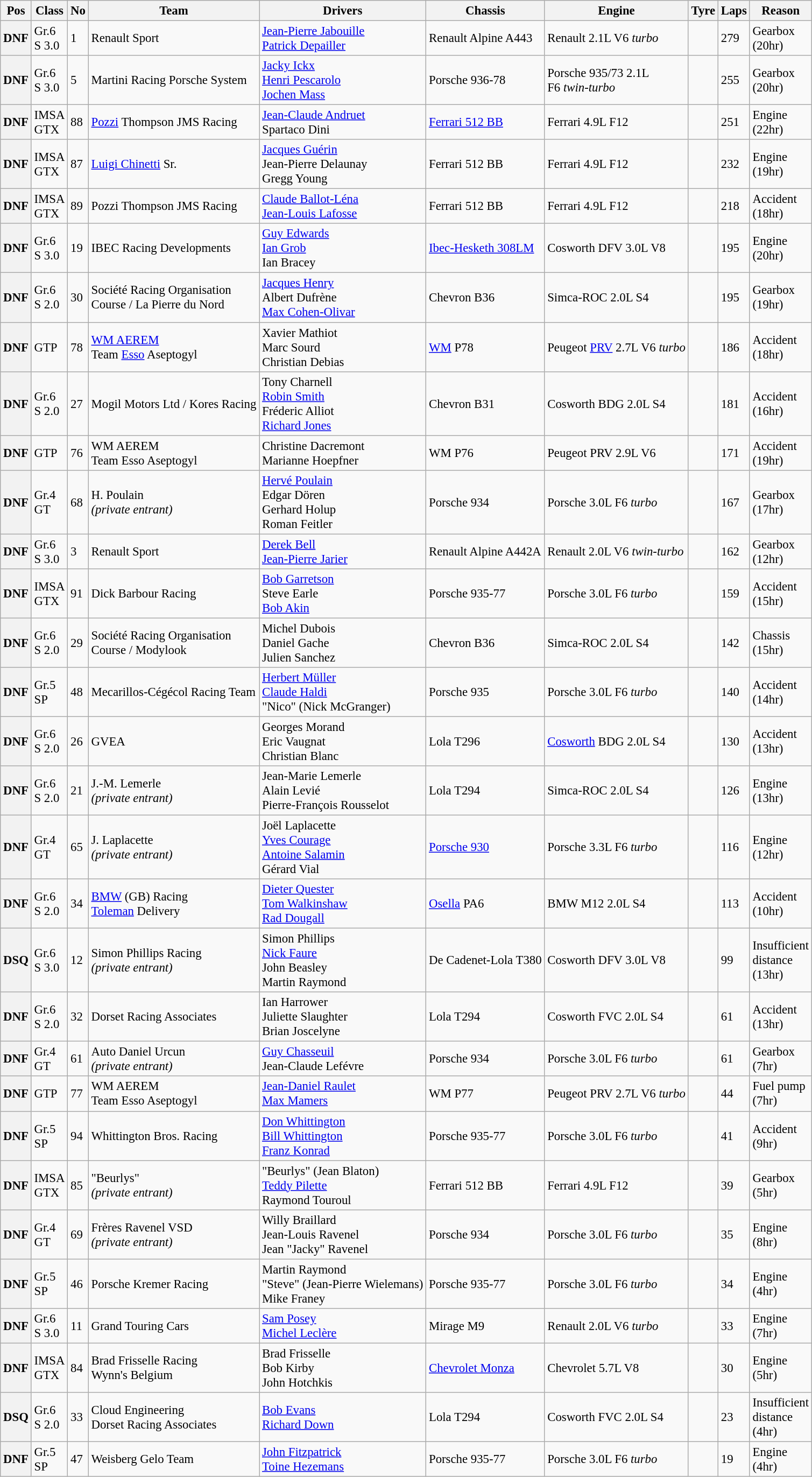<table class="wikitable" style="font-size: 95%;">
<tr>
<th>Pos</th>
<th>Class</th>
<th>No</th>
<th>Team</th>
<th>Drivers</th>
<th>Chassis</th>
<th>Engine</th>
<th>Tyre</th>
<th>Laps</th>
<th>Reason</th>
</tr>
<tr>
<th>DNF</th>
<td>Gr.6<br>S 3.0</td>
<td>1</td>
<td> Renault Sport</td>
<td> <a href='#'>Jean-Pierre Jabouille</a><br> <a href='#'>Patrick Depailler</a></td>
<td>Renault Alpine A443</td>
<td>Renault 2.1L V6 <em>turbo</em></td>
<td></td>
<td>279</td>
<td>Gearbox<br>(20hr)</td>
</tr>
<tr>
<th>DNF</th>
<td>Gr.6<br>S 3.0</td>
<td>5</td>
<td> Martini Racing Porsche System</td>
<td> <a href='#'>Jacky Ickx</a><br> <a href='#'>Henri Pescarolo</a><br> <a href='#'>Jochen Mass</a></td>
<td>Porsche 936-78</td>
<td>Porsche 935/73 2.1L<br>F6 <em>twin-turbo</em></td>
<td></td>
<td>255</td>
<td>Gearbox<br>(20hr)</td>
</tr>
<tr>
<th>DNF</th>
<td>IMSA<br> GTX</td>
<td>88</td>
<td> <a href='#'>Pozzi</a> Thompson JMS Racing</td>
<td> <a href='#'>Jean-Claude Andruet</a><br> Spartaco Dini</td>
<td><a href='#'>Ferrari 512 BB</a></td>
<td>Ferrari 4.9L F12</td>
<td></td>
<td>251</td>
<td>Engine<br>(22hr)</td>
</tr>
<tr>
<th>DNF</th>
<td>IMSA<br> GTX</td>
<td>87</td>
<td> <a href='#'>Luigi Chinetti</a> Sr.</td>
<td> <a href='#'>Jacques Guérin</a><br> Jean-Pierre Delaunay<br> Gregg Young</td>
<td>Ferrari 512 BB</td>
<td>Ferrari 4.9L F12</td>
<td></td>
<td>232</td>
<td>Engine<br>(19hr)</td>
</tr>
<tr>
<th>DNF</th>
<td>IMSA<br> GTX</td>
<td>89</td>
<td> Pozzi Thompson JMS Racing</td>
<td> <a href='#'>Claude Ballot-Léna</a><br> <a href='#'>Jean-Louis Lafosse</a></td>
<td>Ferrari 512 BB</td>
<td>Ferrari 4.9L F12</td>
<td></td>
<td>218</td>
<td>Accident<br>(18hr)</td>
</tr>
<tr>
<th>DNF</th>
<td>Gr.6<br>S 3.0</td>
<td>19</td>
<td> IBEC Racing Developments</td>
<td> <a href='#'>Guy Edwards</a><br> <a href='#'>Ian Grob</a> <br> Ian Bracey</td>
<td><a href='#'>Ibec-Hesketh 308LM</a></td>
<td>Cosworth DFV 3.0L V8</td>
<td></td>
<td>195</td>
<td>Engine<br>(20hr)</td>
</tr>
<tr>
<th>DNF</th>
<td>Gr.6<br>S 2.0</td>
<td>30</td>
<td> Société Racing Organisation<br> Course / La Pierre du Nord</td>
<td> <a href='#'>Jacques Henry</a><br> Albert Dufrène<br> <a href='#'>Max Cohen-Olivar</a></td>
<td>Chevron B36</td>
<td>Simca-ROC 2.0L S4</td>
<td></td>
<td>195</td>
<td>Gearbox<br>(19hr)</td>
</tr>
<tr>
<th>DNF</th>
<td>GTP</td>
<td>78</td>
<td> <a href='#'>WM AEREM</a><br>Team <a href='#'>Esso</a> Aseptogyl</td>
<td> Xavier Mathiot<br> Marc Sourd<br> Christian Debias</td>
<td><a href='#'>WM</a> P78</td>
<td>Peugeot <a href='#'>PRV</a> 2.7L V6 <em>turbo</em></td>
<td></td>
<td>186</td>
<td>Accident<br>(18hr)</td>
</tr>
<tr>
<th>DNF</th>
<td>Gr.6<br>S 2.0</td>
<td>27</td>
<td> Mogil Motors Ltd / Kores Racing</td>
<td> Tony Charnell<br> <a href='#'>Robin Smith</a><br> Fréderic Alliot<br> <a href='#'>Richard Jones</a></td>
<td>Chevron B31</td>
<td>Cosworth BDG 2.0L S4</td>
<td></td>
<td>181</td>
<td>Accident<br>(16hr)</td>
</tr>
<tr>
<th>DNF</th>
<td>GTP</td>
<td>76</td>
<td> WM AEREM<br>Team Esso Aseptogyl</td>
<td> Christine Dacremont<br> Marianne Hoepfner</td>
<td>WM P76</td>
<td>Peugeot PRV 2.9L V6</td>
<td></td>
<td>171</td>
<td>Accident<br>(19hr)</td>
</tr>
<tr>
<th>DNF</th>
<td>Gr.4<br>GT</td>
<td>68</td>
<td> H. Poulain<br><em>(private entrant)</em></td>
<td> <a href='#'>Hervé Poulain</a><br> Edgar Dören<br> Gerhard Holup<br> Roman Feitler</td>
<td>Porsche 934</td>
<td>Porsche 3.0L F6 <em>turbo</em></td>
<td></td>
<td>167</td>
<td>Gearbox<br>(17hr)</td>
</tr>
<tr>
<th>DNF</th>
<td>Gr.6<br>S 3.0</td>
<td>3</td>
<td> Renault Sport</td>
<td> <a href='#'>Derek Bell</a><br> <a href='#'>Jean-Pierre Jarier</a></td>
<td>Renault Alpine A442A</td>
<td>Renault 2.0L V6 <em>twin-turbo</em></td>
<td></td>
<td>162</td>
<td>Gearbox<br>(12hr)</td>
</tr>
<tr>
<th>DNF</th>
<td>IMSA<br> GTX</td>
<td>91</td>
<td> Dick Barbour Racing</td>
<td> <a href='#'>Bob Garretson</a><br> Steve Earle<br> <a href='#'>Bob Akin</a></td>
<td>Porsche 935-77</td>
<td>Porsche 3.0L F6 <em>turbo</em></td>
<td></td>
<td>159</td>
<td>Accident<br>(15hr)</td>
</tr>
<tr>
<th>DNF</th>
<td>Gr.6<br>S 2.0</td>
<td>29</td>
<td> Société Racing Organisation<br> Course / Modylook</td>
<td> Michel Dubois<br> Daniel Gache<br> Julien Sanchez</td>
<td>Chevron B36</td>
<td>Simca-ROC 2.0L S4</td>
<td></td>
<td>142</td>
<td>Chassis<br>(15hr)</td>
</tr>
<tr>
<th>DNF</th>
<td>Gr.5<br>SP</td>
<td>48</td>
<td> Mecarillos-Cégécol Racing Team</td>
<td> <a href='#'>Herbert Müller</a><br> <a href='#'>Claude Haldi</a><br> "Nico" (Nick McGranger)</td>
<td>Porsche 935</td>
<td>Porsche 3.0L F6 <em>turbo</em></td>
<td></td>
<td>140</td>
<td>Accident<br>(14hr)</td>
</tr>
<tr>
<th>DNF</th>
<td>Gr.6<br>S 2.0</td>
<td>26</td>
<td> GVEA</td>
<td> Georges Morand<br> Eric Vaugnat<br> Christian Blanc</td>
<td>Lola T296</td>
<td><a href='#'>Cosworth</a> BDG 2.0L S4</td>
<td></td>
<td>130</td>
<td>Accident<br>(13hr)</td>
</tr>
<tr>
<th>DNF</th>
<td>Gr.6<br>S 2.0</td>
<td>21</td>
<td> J.-M. Lemerle<br><em>(private entrant)</em></td>
<td> Jean-Marie Lemerle<br> Alain Levié<br> Pierre-François Rousselot</td>
<td>Lola T294</td>
<td>Simca-ROC 2.0L S4</td>
<td></td>
<td>126</td>
<td>Engine<br>(13hr)</td>
</tr>
<tr>
<th>DNF</th>
<td>Gr.4<br>GT</td>
<td>65</td>
<td> J. Laplacette<br><em>(private entrant)</em></td>
<td> Joël Laplacette<br> <a href='#'>Yves Courage</a><br> <a href='#'>Antoine Salamin</a><br> Gérard Vial</td>
<td><a href='#'>Porsche 930</a></td>
<td>Porsche 3.3L F6 <em>turbo</em></td>
<td></td>
<td>116</td>
<td>Engine<br>(12hr)</td>
</tr>
<tr>
<th>DNF</th>
<td>Gr.6<br>S 2.0</td>
<td>34</td>
<td> <a href='#'>BMW</a> (GB) Racing<br> <a href='#'>Toleman</a> Delivery</td>
<td> <a href='#'>Dieter Quester</a><br> <a href='#'>Tom Walkinshaw</a><br> <a href='#'>Rad Dougall</a></td>
<td><a href='#'>Osella</a> PA6</td>
<td>BMW M12 2.0L S4</td>
<td></td>
<td>113</td>
<td>Accident<br>(10hr)</td>
</tr>
<tr>
<th>DSQ</th>
<td>Gr.6<br>S 3.0</td>
<td>12</td>
<td> Simon Phillips Racing<br><em>(private entrant)</em></td>
<td> Simon Phillips<br> <a href='#'>Nick Faure</a><br> John Beasley<br> Martin Raymond</td>
<td>De Cadenet-Lola T380</td>
<td>Cosworth DFV 3.0L V8</td>
<td></td>
<td>99</td>
<td>Insufficient<br>distance<br>(13hr)</td>
</tr>
<tr>
<th>DNF</th>
<td>Gr.6<br>S 2.0</td>
<td>32</td>
<td> Dorset Racing Associates</td>
<td> Ian Harrower<br> Juliette Slaughter<br> Brian Joscelyne</td>
<td>Lola T294</td>
<td>Cosworth FVC 2.0L S4</td>
<td></td>
<td>61</td>
<td>Accident<br>(13hr)</td>
</tr>
<tr>
<th>DNF</th>
<td>Gr.4<br>GT</td>
<td>61</td>
<td> Auto Daniel Urcun<br><em>(private entrant)</em></td>
<td> <a href='#'>Guy Chasseuil</a><br> Jean-Claude Lefévre</td>
<td>Porsche 934</td>
<td>Porsche 3.0L F6 <em>turbo</em></td>
<td></td>
<td>61</td>
<td>Gearbox<br>(7hr)</td>
</tr>
<tr>
<th>DNF</th>
<td>GTP</td>
<td>77</td>
<td> WM AEREM<br>Team Esso Aseptogyl</td>
<td> <a href='#'>Jean-Daniel Raulet</a><br> <a href='#'>Max Mamers</a></td>
<td>WM P77</td>
<td>Peugeot PRV 2.7L V6 <em>turbo</em></td>
<td></td>
<td>44</td>
<td>Fuel pump<br>(7hr)</td>
</tr>
<tr>
<th>DNF</th>
<td>Gr.5<br>SP </td>
<td>94</td>
<td> Whittington Bros. Racing</td>
<td> <a href='#'>Don Whittington</a><br> <a href='#'>Bill Whittington</a><br> <a href='#'>Franz Konrad</a></td>
<td>Porsche 935-77</td>
<td>Porsche 3.0L F6 <em>turbo</em></td>
<td></td>
<td>41</td>
<td>Accident<br>(9hr)</td>
</tr>
<tr>
<th>DNF</th>
<td>IMSA<br> GTX</td>
<td>85</td>
<td> "Beurlys"<br><em>(private entrant)</em></td>
<td> "Beurlys" (Jean Blaton)<br> <a href='#'>Teddy Pilette</a><br> Raymond Touroul</td>
<td>Ferrari 512 BB</td>
<td>Ferrari 4.9L F12</td>
<td></td>
<td>39</td>
<td>Gearbox<br>(5hr)</td>
</tr>
<tr>
<th>DNF</th>
<td>Gr.4<br>GT</td>
<td>69</td>
<td> Frères Ravenel VSD<br><em>(private entrant)</em></td>
<td> Willy Braillard<br> Jean-Louis Ravenel<br> Jean "Jacky" Ravenel</td>
<td>Porsche 934</td>
<td>Porsche 3.0L F6 <em>turbo</em></td>
<td></td>
<td>35</td>
<td>Engine<br>(8hr)</td>
</tr>
<tr>
<th>DNF</th>
<td>Gr.5<br>SP</td>
<td>46</td>
<td> Porsche Kremer Racing</td>
<td> Martin Raymond<br> "Steve" (Jean-Pierre Wielemans)<br> Mike Franey</td>
<td>Porsche 935-77</td>
<td>Porsche 3.0L F6 <em>turbo</em></td>
<td></td>
<td>34</td>
<td>Engine<br>(4hr)</td>
</tr>
<tr>
<th>DNF</th>
<td>Gr.6<br>S 3.0</td>
<td>11</td>
<td> Grand Touring Cars</td>
<td> <a href='#'>Sam Posey</a><br> <a href='#'>Michel Leclère</a></td>
<td>Mirage M9</td>
<td>Renault 2.0L V6 <em>turbo</em></td>
<td></td>
<td>33</td>
<td>Engine<br>(7hr)</td>
</tr>
<tr>
<th>DNF</th>
<td>IMSA<br> GTX</td>
<td>84</td>
<td> Brad Frisselle Racing<br> Wynn's Belgium</td>
<td> Brad Frisselle<br> Bob Kirby<br> John Hotchkis</td>
<td><a href='#'>Chevrolet Monza</a></td>
<td>Chevrolet 5.7L V8</td>
<td></td>
<td>30</td>
<td>Engine<br>(5hr)</td>
</tr>
<tr>
<th>DSQ</th>
<td>Gr.6<br>S 2.0</td>
<td>33</td>
<td> Cloud Engineering<br> Dorset Racing Associates</td>
<td> <a href='#'>Bob Evans</a><br> <a href='#'>Richard Down</a></td>
<td>Lola T294</td>
<td>Cosworth FVC 2.0L S4</td>
<td></td>
<td>23</td>
<td>Insufficient<br>distance<br>(4hr)</td>
</tr>
<tr>
<th>DNF</th>
<td>Gr.5<br>SP</td>
<td>47</td>
<td> Weisberg Gelo Team</td>
<td> <a href='#'>John Fitzpatrick</a><br> <a href='#'>Toine Hezemans</a></td>
<td>Porsche 935-77</td>
<td>Porsche 3.0L F6 <em>turbo</em></td>
<td></td>
<td>19</td>
<td>Engine<br>(4hr)</td>
</tr>
</table>
